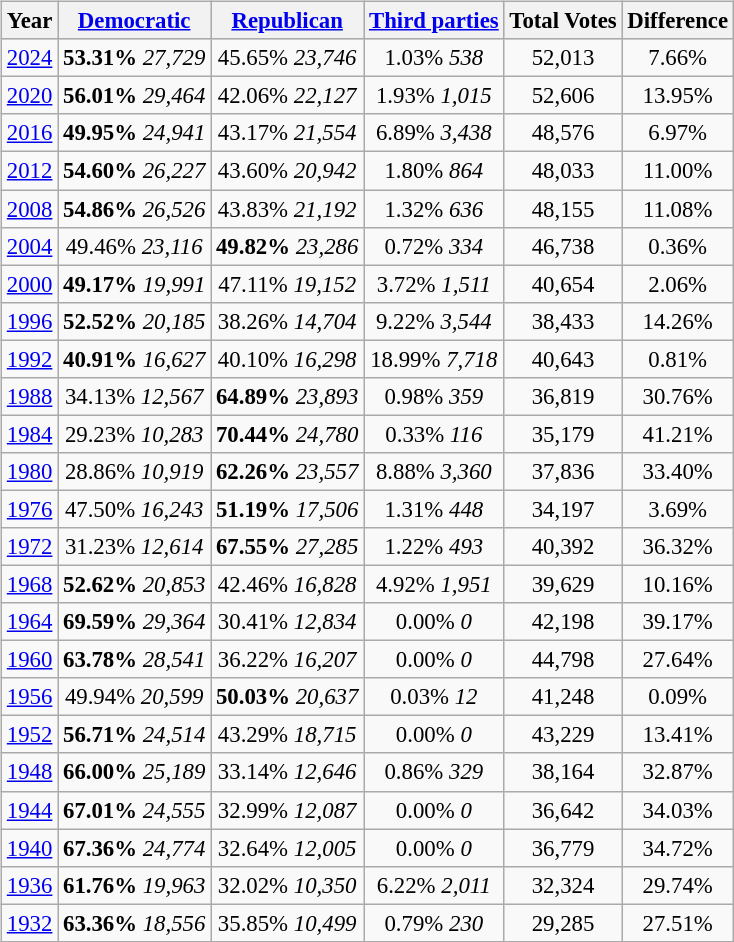<table class="wikitable" style="float:left; margin:1em; font-size:95%;">
<tr style="background:lightgrey;">
<th>Year</th>
<th><a href='#'>Democratic</a></th>
<th><a href='#'>Republican</a></th>
<th><a href='#'>Third parties</a></th>
<th>Total Votes</th>
<th>Difference</th>
</tr>
<tr>
<td align="center" ><a href='#'>2024</a></td>
<td align="center" ><strong>53.31%</strong> <em>27,729</em></td>
<td align="center" >45.65% <em>23,746</em></td>
<td align="center" >1.03% <em>538</em></td>
<td align="center" >52,013</td>
<td align="center" >7.66%</td>
</tr>
<tr>
<td align="center" ><a href='#'>2020</a></td>
<td align="center" ><strong>56.01%</strong> <em>29,464</em></td>
<td align="center" >42.06% <em>22,127</em></td>
<td align="center" >1.93% <em>1,015</em></td>
<td align="center" >52,606</td>
<td align="center" >13.95%</td>
</tr>
<tr>
<td align="center" ><a href='#'>2016</a></td>
<td align="center" ><strong>49.95%</strong> <em>24,941</em></td>
<td align="center" >43.17% <em>21,554</em></td>
<td align="center" >6.89% <em>3,438</em></td>
<td align="center" >48,576</td>
<td align="center" >6.97%</td>
</tr>
<tr>
<td align="center" ><a href='#'>2012</a></td>
<td align="center" ><strong>54.60%</strong> <em>26,227</em></td>
<td align="center" >43.60% <em>20,942</em></td>
<td align="center" >1.80% <em>864</em></td>
<td align="center" >48,033</td>
<td align="center" >11.00%</td>
</tr>
<tr>
<td align="center" ><a href='#'>2008</a></td>
<td align="center" ><strong>54.86%</strong> <em>26,526</em></td>
<td align="center" >43.83% <em>21,192</em></td>
<td align="center" >1.32% <em>636</em></td>
<td align="center" >48,155</td>
<td align="center" >11.08%</td>
</tr>
<tr>
<td align="center" ><a href='#'>2004</a></td>
<td align="center" >49.46% <em>23,116</em></td>
<td align="center" ><strong>49.82%</strong> <em>23,286</em></td>
<td align="center" >0.72% <em>334</em></td>
<td align="center" >46,738</td>
<td align="center" >0.36%</td>
</tr>
<tr>
<td align="center" ><a href='#'>2000</a></td>
<td align="center" ><strong>49.17%</strong> <em>19,991</em></td>
<td align="center" >47.11% <em>19,152</em></td>
<td align="center" >3.72% <em>1,511</em></td>
<td align="center" >40,654</td>
<td align="center" >2.06%</td>
</tr>
<tr>
<td align="center" ><a href='#'>1996</a></td>
<td align="center" ><strong>52.52%</strong> <em>20,185</em></td>
<td align="center" >38.26% <em>14,704</em></td>
<td align="center" >9.22% <em>3,544</em></td>
<td align="center" >38,433</td>
<td align="center" >14.26%</td>
</tr>
<tr>
<td align="center" ><a href='#'>1992</a></td>
<td align="center" ><strong>40.91%</strong> <em>16,627</em></td>
<td align="center" >40.10% <em>16,298</em></td>
<td align="center" >18.99% <em>7,718</em></td>
<td align="center" >40,643</td>
<td align="center" >0.81%</td>
</tr>
<tr>
<td align="center" ><a href='#'>1988</a></td>
<td align="center" >34.13% <em>12,567</em></td>
<td align="center" ><strong>64.89%</strong> <em>23,893</em></td>
<td align="center" >0.98% <em>359</em></td>
<td align="center" >36,819</td>
<td align="center" >30.76%</td>
</tr>
<tr>
<td align="center" ><a href='#'>1984</a></td>
<td align="center" >29.23% <em>10,283</em></td>
<td align="center" ><strong>70.44%</strong> <em>24,780</em></td>
<td align="center" >0.33% <em>116</em></td>
<td align="center" >35,179</td>
<td align="center" >41.21%</td>
</tr>
<tr>
<td align="center" ><a href='#'>1980</a></td>
<td align="center" >28.86% <em>10,919</em></td>
<td align="center" ><strong>62.26%</strong> <em>23,557</em></td>
<td align="center" >8.88% <em>3,360</em></td>
<td align="center" >37,836</td>
<td align="center" >33.40%</td>
</tr>
<tr>
<td align="center" ><a href='#'>1976</a></td>
<td align="center" >47.50% <em>16,243</em></td>
<td align="center" ><strong>51.19%</strong> <em>17,506</em></td>
<td align="center" >1.31% <em>448</em></td>
<td align="center" >34,197</td>
<td align="center" >3.69%</td>
</tr>
<tr>
<td align="center" ><a href='#'>1972</a></td>
<td align="center" >31.23% <em>12,614</em></td>
<td align="center" ><strong>67.55%</strong> <em>27,285</em></td>
<td align="center" >1.22% <em>493</em></td>
<td align="center" >40,392</td>
<td align="center" >36.32%</td>
</tr>
<tr>
<td align="center" ><a href='#'>1968</a></td>
<td align="center" ><strong>52.62%</strong> <em>20,853</em></td>
<td align="center" >42.46% <em>16,828</em></td>
<td align="center" >4.92% <em>1,951</em></td>
<td align="center" >39,629</td>
<td align="center" >10.16%</td>
</tr>
<tr>
<td align="center" ><a href='#'>1964</a></td>
<td align="center" ><strong>69.59%</strong> <em>29,364</em></td>
<td align="center" >30.41% <em>12,834</em></td>
<td align="center" >0.00% <em>0</em></td>
<td align="center" >42,198</td>
<td align="center" >39.17%</td>
</tr>
<tr>
<td align="center" ><a href='#'>1960</a></td>
<td align="center" ><strong>63.78%</strong> <em>28,541</em></td>
<td align="center" >36.22% <em>16,207</em></td>
<td align="center" >0.00% <em>0</em></td>
<td align="center" >44,798</td>
<td align="center" >27.64%</td>
</tr>
<tr>
<td align="center" ><a href='#'>1956</a></td>
<td align="center" >49.94% <em>20,599</em></td>
<td align="center" ><strong>50.03%</strong> <em>20,637</em></td>
<td align="center" >0.03% <em>12</em></td>
<td align="center" >41,248</td>
<td align="center" >0.09%</td>
</tr>
<tr>
<td align="center" ><a href='#'>1952</a></td>
<td align="center" ><strong>56.71%</strong> <em>24,514</em></td>
<td align="center" >43.29% <em>18,715</em></td>
<td align="center" >0.00% <em>0</em></td>
<td align="center" >43,229</td>
<td align="center" >13.41%</td>
</tr>
<tr>
<td align="center" ><a href='#'>1948</a></td>
<td align="center" ><strong>66.00%</strong> <em>25,189</em></td>
<td align="center" >33.14% <em>12,646</em></td>
<td align="center" >0.86% <em>329</em></td>
<td align="center" >38,164</td>
<td align="center" >32.87%</td>
</tr>
<tr>
<td align="center" ><a href='#'>1944</a></td>
<td align="center" ><strong>67.01%</strong> <em>24,555</em></td>
<td align="center" >32.99% <em>12,087</em></td>
<td align="center" >0.00% <em>0</em></td>
<td align="center" >36,642</td>
<td align="center" >34.03%</td>
</tr>
<tr>
<td align="center" ><a href='#'>1940</a></td>
<td align="center" ><strong>67.36%</strong> <em>24,774</em></td>
<td align="center" >32.64% <em>12,005</em></td>
<td align="center" >0.00% <em>0</em></td>
<td align="center" >36,779</td>
<td align="center" >34.72%</td>
</tr>
<tr>
<td align="center" ><a href='#'>1936</a></td>
<td align="center" ><strong>61.76%</strong> <em>19,963</em></td>
<td align="center" >32.02% <em>10,350</em></td>
<td align="center" >6.22% <em>2,011</em></td>
<td align="center" >32,324</td>
<td align="center" >29.74%</td>
</tr>
<tr>
<td align="center" ><a href='#'>1932</a></td>
<td align="center" ><strong>63.36%</strong> <em>18,556</em></td>
<td align="center" >35.85% <em>10,499</em></td>
<td align="center" >0.79% <em>230</em></td>
<td align="center" >29,285</td>
<td align="center" >27.51%</td>
</tr>
</table>
